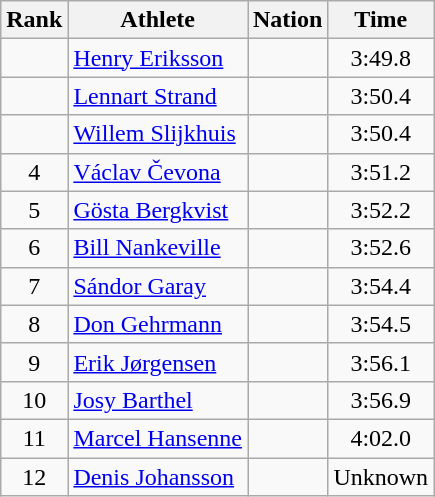<table class="wikitable sortable" style="text-align:center">
<tr>
<th>Rank</th>
<th>Athlete</th>
<th>Nation</th>
<th>Time</th>
</tr>
<tr>
<td></td>
<td align=left><a href='#'>Henry Eriksson</a></td>
<td align=left></td>
<td>3:49.8</td>
</tr>
<tr>
<td></td>
<td align=left><a href='#'>Lennart Strand</a></td>
<td align=left></td>
<td>3:50.4</td>
</tr>
<tr>
<td></td>
<td align=left><a href='#'>Willem Slijkhuis</a></td>
<td align=left></td>
<td>3:50.4</td>
</tr>
<tr>
<td>4</td>
<td align=left><a href='#'>Václav Čevona</a></td>
<td align=left></td>
<td>3:51.2</td>
</tr>
<tr>
<td>5</td>
<td align=left><a href='#'>Gösta Bergkvist</a></td>
<td align=left></td>
<td>3:52.2</td>
</tr>
<tr>
<td>6</td>
<td align=left><a href='#'>Bill Nankeville</a></td>
<td align=left></td>
<td>3:52.6</td>
</tr>
<tr>
<td>7</td>
<td align=left><a href='#'>Sándor Garay</a></td>
<td align=left></td>
<td>3:54.4</td>
</tr>
<tr>
<td>8</td>
<td align=left><a href='#'>Don Gehrmann</a></td>
<td align=left></td>
<td>3:54.5</td>
</tr>
<tr>
<td>9</td>
<td align=left><a href='#'>Erik Jørgensen</a></td>
<td align=left></td>
<td>3:56.1</td>
</tr>
<tr>
<td>10</td>
<td align=left><a href='#'>Josy Barthel</a></td>
<td align=left></td>
<td>3:56.9</td>
</tr>
<tr>
<td>11</td>
<td align=left><a href='#'>Marcel Hansenne</a></td>
<td align=left></td>
<td>4:02.0</td>
</tr>
<tr>
<td>12</td>
<td align=left><a href='#'>Denis Johansson</a></td>
<td align=left></td>
<td data-sort-value=4:00.0>Unknown</td>
</tr>
</table>
